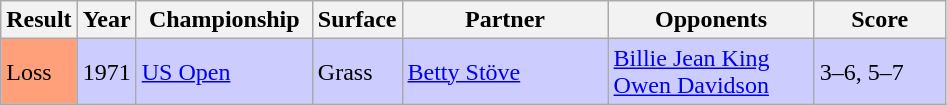<table class="sortable wikitable">
<tr>
<th>Result</th>
<th style="width:30px">Year</th>
<th style="width:110px">Championship</th>
<th style="width:50px">Surface</th>
<th style="width:130px">Partner</th>
<th style="width:130px">Opponents</th>
<th style="width:80px"  class="unsortable">Score</th>
</tr>
<tr style="background:#ccccff;">
<td style="background:#ffa07a;">Loss</td>
<td>1971</td>
<td><a href='#'>US Open</a></td>
<td>Grass</td>
<td> <a href='#'>Betty Stöve</a></td>
<td> <a href='#'>Billie Jean King</a><br> <a href='#'>Owen Davidson</a></td>
<td>3–6, 5–7</td>
</tr>
</table>
